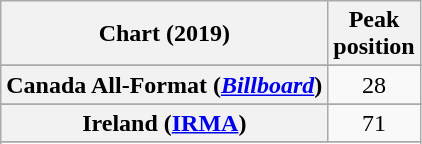<table class="wikitable sortable plainrowheaders" style="text-align:center">
<tr>
<th scope="col">Chart (2019)</th>
<th scope="col">Peak<br>position</th>
</tr>
<tr>
</tr>
<tr>
</tr>
<tr>
<th scope="row">Canada All-Format (<em><a href='#'>Billboard</a></em>)</th>
<td>28</td>
</tr>
<tr>
</tr>
<tr>
</tr>
<tr>
<th scope="row">Ireland (<a href='#'>IRMA</a>)</th>
<td>71</td>
</tr>
<tr>
</tr>
<tr>
</tr>
<tr>
</tr>
<tr>
</tr>
<tr>
</tr>
</table>
